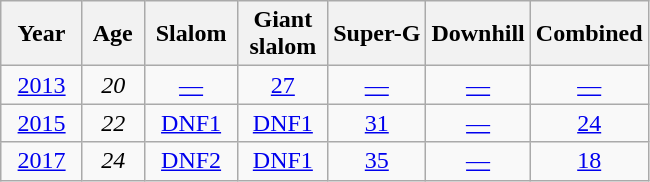<table class=wikitable style="text-align:center">
<tr>
<th>  Year  </th>
<th> Age </th>
<th> Slalom </th>
<th>Giant<br> slalom </th>
<th>Super-G</th>
<th>Downhill</th>
<th>Combined</th>
</tr>
<tr>
<td><a href='#'>2013</a></td>
<td><em>20</em></td>
<td><a href='#'>—</a></td>
<td><a href='#'>27</a></td>
<td><a href='#'>—</a></td>
<td><a href='#'>—</a></td>
<td><a href='#'>—</a></td>
</tr>
<tr>
<td><a href='#'>2015</a></td>
<td><em>22</em></td>
<td><a href='#'>DNF1</a></td>
<td><a href='#'>DNF1</a></td>
<td><a href='#'>31</a></td>
<td><a href='#'>—</a></td>
<td><a href='#'>24</a></td>
</tr>
<tr>
<td><a href='#'>2017</a></td>
<td><em>24</em></td>
<td><a href='#'>DNF2</a></td>
<td><a href='#'>DNF1</a></td>
<td><a href='#'>35</a></td>
<td><a href='#'>—</a></td>
<td><a href='#'>18</a></td>
</tr>
</table>
